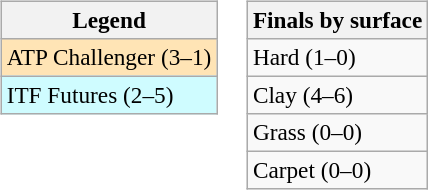<table>
<tr valign=top>
<td><br><table class=wikitable style=font-size:97%>
<tr>
<th>Legend</th>
</tr>
<tr bgcolor=moccasin>
<td>ATP Challenger (3–1)</td>
</tr>
<tr bgcolor=cffcff>
<td>ITF Futures (2–5)</td>
</tr>
</table>
</td>
<td><br><table class=wikitable style=font-size:97%>
<tr>
<th>Finals by surface</th>
</tr>
<tr>
<td>Hard (1–0)</td>
</tr>
<tr>
<td>Clay (4–6)</td>
</tr>
<tr>
<td>Grass (0–0)</td>
</tr>
<tr>
<td>Carpet (0–0)</td>
</tr>
</table>
</td>
</tr>
</table>
